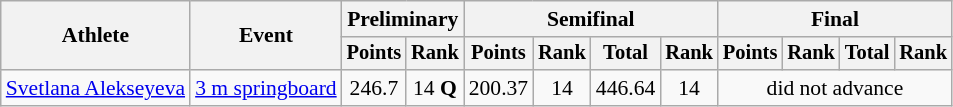<table class=wikitable style=font-size:90%;text-align:center>
<tr>
<th rowspan=2>Athlete</th>
<th rowspan=2>Event</th>
<th colspan=2>Preliminary</th>
<th colspan=4>Semifinal</th>
<th colspan=4>Final</th>
</tr>
<tr style=font-size:95%>
<th>Points</th>
<th>Rank</th>
<th>Points</th>
<th>Rank</th>
<th>Total</th>
<th>Rank</th>
<th>Points</th>
<th>Rank</th>
<th>Total</th>
<th>Rank</th>
</tr>
<tr>
<td align=left><a href='#'>Svetlana Alekseyeva</a></td>
<td align=left><a href='#'>3 m springboard</a></td>
<td>246.7</td>
<td>14 <strong>Q</strong></td>
<td>200.37</td>
<td>14</td>
<td>446.64</td>
<td>14</td>
<td colspan=4>did not advance</td>
</tr>
</table>
